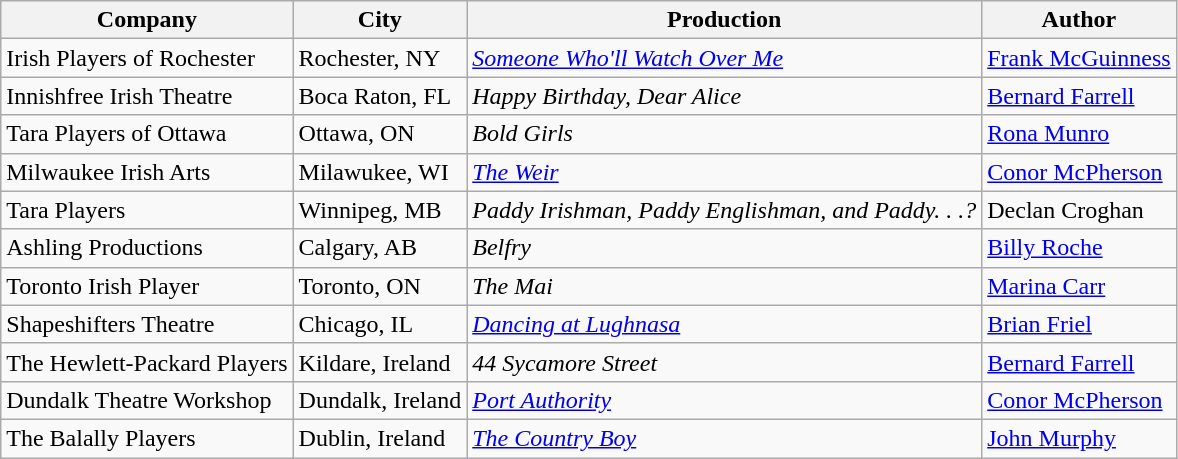<table class="wikitable">
<tr>
<th>Company</th>
<th>City</th>
<th>Production</th>
<th>Author</th>
</tr>
<tr>
<td>Irish Players of Rochester</td>
<td>Rochester, NY</td>
<td><em><a href='#'>Someone Who'll Watch Over Me</a></em></td>
<td><a href='#'>Frank McGuinness</a></td>
</tr>
<tr>
<td>Innishfree Irish Theatre</td>
<td>Boca Raton, FL</td>
<td><em>Happy Birthday, Dear Alice</em></td>
<td><a href='#'>Bernard Farrell</a></td>
</tr>
<tr>
<td>Tara Players of Ottawa</td>
<td>Ottawa, ON</td>
<td><em>Bold Girls</em></td>
<td><a href='#'>Rona Munro</a></td>
</tr>
<tr>
<td>Milwaukee Irish Arts</td>
<td>Milawukee, WI</td>
<td><em><a href='#'>The Weir</a></em></td>
<td><a href='#'>Conor McPherson</a></td>
</tr>
<tr>
<td>Tara Players</td>
<td>Winnipeg, MB</td>
<td><em>Paddy Irishman, Paddy Englishman, and Paddy. . .?</em></td>
<td>Declan Croghan</td>
</tr>
<tr>
<td>Ashling Productions</td>
<td>Calgary, AB</td>
<td><em>Belfry</em></td>
<td><a href='#'>Billy Roche</a></td>
</tr>
<tr>
<td>Toronto Irish Player</td>
<td>Toronto, ON</td>
<td><em>The Mai</em></td>
<td><a href='#'>Marina Carr</a></td>
</tr>
<tr>
<td>Shapeshifters Theatre</td>
<td>Chicago, IL</td>
<td><em><a href='#'>Dancing at Lughnasa</a></em></td>
<td><a href='#'>Brian Friel</a></td>
</tr>
<tr>
<td>The Hewlett-Packard Players</td>
<td>Kildare, Ireland</td>
<td><em>44 Sycamore Street</em></td>
<td><a href='#'>Bernard Farrell</a></td>
</tr>
<tr>
<td>Dundalk Theatre Workshop</td>
<td>Dundalk, Ireland</td>
<td><a href='#'><em>Port Authority</em></a></td>
<td><a href='#'>Conor McPherson</a></td>
</tr>
<tr>
<td>The Balally Players</td>
<td>Dublin, Ireland</td>
<td><em><a href='#'>The Country Boy</a></em></td>
<td><a href='#'>John Murphy</a></td>
</tr>
</table>
